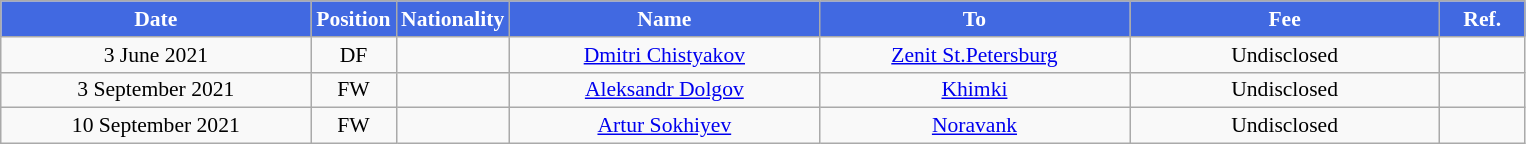<table class="wikitable"  style="text-align:center; font-size:90%; ">
<tr>
<th style="background:#4169E1; color:white; width:200px;">Date</th>
<th style="background:#4169E1; color:white; width:50px;">Position</th>
<th style="background:#4169E1; color:white; width:50px;">Nationality</th>
<th style="background:#4169E1; color:white; width:200px;">Name</th>
<th style="background:#4169E1; color:white; width:200px;">To</th>
<th style="background:#4169E1; color:white; width:200px;">Fee</th>
<th style="background:#4169E1; color:white; width:50px;">Ref.</th>
</tr>
<tr>
<td>3 June 2021</td>
<td>DF</td>
<td></td>
<td><a href='#'>Dmitri Chistyakov</a></td>
<td><a href='#'>Zenit St.Petersburg</a></td>
<td>Undisclosed</td>
<td></td>
</tr>
<tr>
<td>3 September 2021</td>
<td>FW</td>
<td></td>
<td><a href='#'>Aleksandr Dolgov</a></td>
<td><a href='#'>Khimki</a></td>
<td>Undisclosed</td>
<td></td>
</tr>
<tr>
<td>10 September 2021</td>
<td>FW</td>
<td></td>
<td><a href='#'>Artur Sokhiyev</a></td>
<td><a href='#'>Noravank</a></td>
<td>Undisclosed</td>
<td></td>
</tr>
</table>
